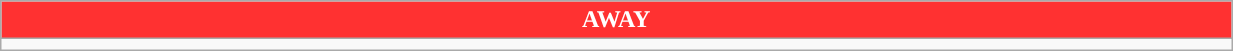<table class="wikitable collapsible collapsed" style="width:65%">
<tr>
<th colspan=6 ! style="color:white; background:#FF3131">AWAY</th>
</tr>
<tr>
<td></td>
</tr>
</table>
